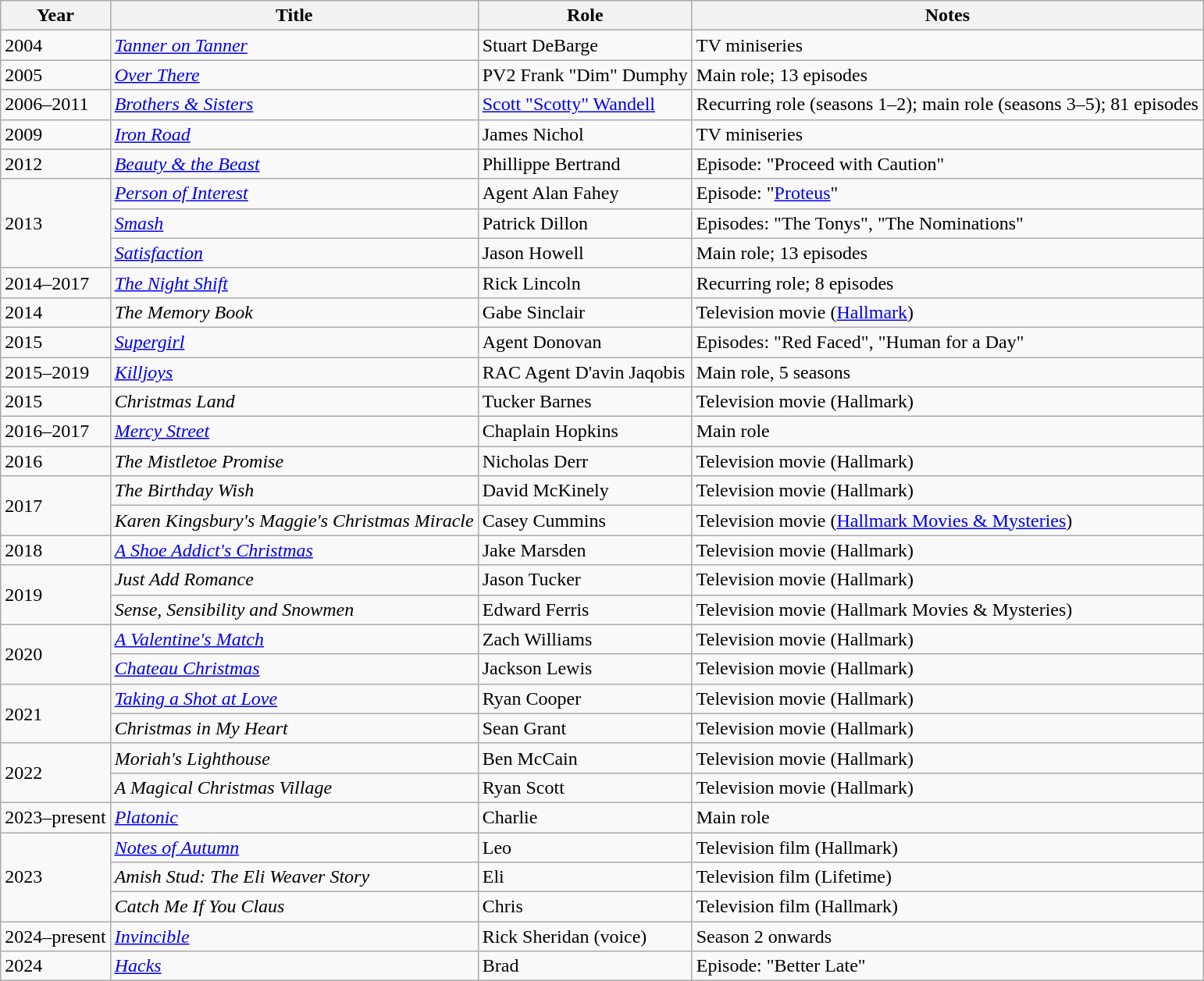<table class="wikitable sortable">
<tr>
<th>Year</th>
<th>Title</th>
<th>Role</th>
<th class="unsortable">Notes</th>
</tr>
<tr>
<td>2004</td>
<td><em><a href='#'>Tanner on Tanner</a></em></td>
<td>Stuart DeBarge</td>
<td>TV miniseries</td>
</tr>
<tr>
<td>2005</td>
<td><em><a href='#'>Over There</a></em></td>
<td>PV2 Frank "Dim" Dumphy</td>
<td>Main role; 13 episodes</td>
</tr>
<tr>
<td>2006–2011</td>
<td><em><a href='#'>Brothers & Sisters</a></em></td>
<td><a href='#'>Scott "Scotty" Wandell</a></td>
<td>Recurring role (seasons 1–2); main role (seasons 3–5); 81 episodes</td>
</tr>
<tr>
<td>2009</td>
<td><em><a href='#'>Iron Road</a></em></td>
<td>James Nichol</td>
<td>TV miniseries</td>
</tr>
<tr>
<td>2012</td>
<td><em><a href='#'>Beauty & the Beast</a></em></td>
<td>Phillippe Bertrand</td>
<td>Episode: "Proceed with Caution"</td>
</tr>
<tr>
<td rowspan="3">2013</td>
<td><em><a href='#'>Person of Interest</a></em></td>
<td>Agent Alan Fahey</td>
<td>Episode: "<a href='#'>Proteus</a>"</td>
</tr>
<tr>
<td><em><a href='#'>Smash</a></em></td>
<td>Patrick Dillon</td>
<td>Episodes: "The Tonys", "The Nominations"</td>
</tr>
<tr>
<td><em><a href='#'>Satisfaction</a></em></td>
<td>Jason Howell</td>
<td>Main role; 13 episodes</td>
</tr>
<tr>
<td>2014–2017</td>
<td data-sort-value="Night Shift, The"><em><a href='#'>The Night Shift</a></em></td>
<td>Rick Lincoln</td>
<td>Recurring role; 8 episodes</td>
</tr>
<tr>
<td>2014</td>
<td data-sort-value="Memory Book, The"><em>The Memory Book</em></td>
<td>Gabe Sinclair</td>
<td>Television movie (<a href='#'>Hallmark</a>)</td>
</tr>
<tr>
<td>2015</td>
<td><em><a href='#'>Supergirl</a></em></td>
<td>Agent Donovan</td>
<td>Episodes: "Red Faced", "Human for a Day"</td>
</tr>
<tr>
<td>2015–2019</td>
<td><em><a href='#'>Killjoys</a></em></td>
<td>RAC Agent D'avin Jaqobis</td>
<td>Main role, 5 seasons</td>
</tr>
<tr>
<td>2015</td>
<td><em>Christmas Land</em></td>
<td>Tucker Barnes</td>
<td>Television movie (Hallmark)</td>
</tr>
<tr>
<td>2016–2017</td>
<td><em><a href='#'>Mercy Street</a></em></td>
<td>Chaplain Hopkins</td>
<td>Main role</td>
</tr>
<tr>
<td>2016</td>
<td data-sort-value="Mistletoe Promise, The"><em>The Mistletoe Promise</em></td>
<td>Nicholas Derr</td>
<td>Television movie (Hallmark)</td>
</tr>
<tr>
<td rowspan="2">2017</td>
<td data-sort-value="Birthday Wish, The"><em>The Birthday Wish</em></td>
<td>David McKinely</td>
<td>Television movie (Hallmark)</td>
</tr>
<tr>
<td><em>Karen Kingsbury's Maggie's Christmas Miracle</em></td>
<td>Casey Cummins</td>
<td>Television movie (<a href='#'>Hallmark Movies & Mysteries</a>)</td>
</tr>
<tr>
<td>2018</td>
<td data-sort-value="Shoe Addict's Christmas, A"><em><a href='#'>A Shoe Addict's Christmas</a></em></td>
<td>Jake Marsden</td>
<td>Television movie (Hallmark)</td>
</tr>
<tr>
<td rowspan="2">2019</td>
<td><em>Just Add Romance</em></td>
<td>Jason Tucker</td>
<td>Television movie (Hallmark)</td>
</tr>
<tr>
<td><em>Sense, Sensibility and Snowmen</em></td>
<td>Edward Ferris</td>
<td>Television movie (Hallmark Movies & Mysteries)</td>
</tr>
<tr>
<td rowspan="2">2020</td>
<td data-sort-value="Valentine's Match, A"><em><a href='#'>A Valentine's Match</a></em></td>
<td>Zach Williams</td>
<td>Television movie (Hallmark)</td>
</tr>
<tr>
<td><em><a href='#'>Chateau Christmas</a></em></td>
<td>Jackson Lewis</td>
<td>Television movie (Hallmark)</td>
</tr>
<tr>
<td rowspan="2">2021</td>
<td><em><a href='#'>Taking a Shot at Love</a></em></td>
<td>Ryan Cooper</td>
<td>Television movie (Hallmark)</td>
</tr>
<tr>
<td><em>Christmas in My Heart</em></td>
<td>Sean Grant</td>
<td>Television movie (Hallmark)</td>
</tr>
<tr>
<td rowspan="2">2022</td>
<td><em>Moriah's Lighthouse</em></td>
<td>Ben McCain</td>
<td>Television movie (Hallmark)</td>
</tr>
<tr>
<td data-sort-value="Magical Christmas Village, A"><em>A Magical Christmas Village</em></td>
<td>Ryan Scott</td>
<td>Television movie (Hallmark)</td>
</tr>
<tr>
<td>2023–present</td>
<td><em><a href='#'>Platonic</a></em></td>
<td>Charlie</td>
<td>Main role</td>
</tr>
<tr>
<td rowspan="3">2023</td>
<td><em><a href='#'>Notes of Autumn</a></em></td>
<td>Leo</td>
<td>Television film (Hallmark)</td>
</tr>
<tr>
<td><em>Amish Stud: The Eli Weaver Story</em></td>
<td>Eli</td>
<td>Television film (Lifetime)</td>
</tr>
<tr>
<td><em>Catch Me If You Claus</em></td>
<td>Chris</td>
<td>Television film (Hallmark)</td>
</tr>
<tr>
<td>2024–present</td>
<td><em><a href='#'>Invincible</a></em></td>
<td>Rick Sheridan (voice)</td>
<td>Season 2 onwards</td>
</tr>
<tr>
<td>2024</td>
<td><em><a href='#'>Hacks</a></em></td>
<td>Brad</td>
<td>Episode: "Better Late"</td>
</tr>
</table>
